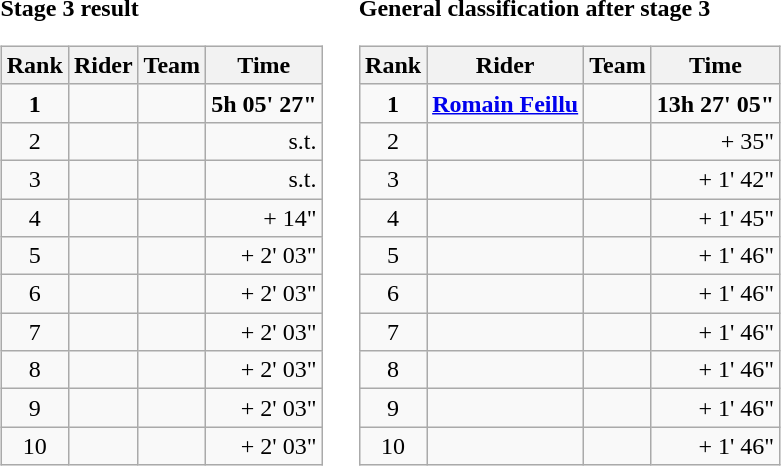<table>
<tr>
<td><strong>Stage 3 result</strong><br><table class="wikitable">
<tr>
<th>Rank</th>
<th>Rider</th>
<th>Team</th>
<th>Time</th>
</tr>
<tr>
<td style="text-align:center;"><strong>1</strong></td>
<td><strong></strong></td>
<td><strong></strong></td>
<td style="text-align:right;"><strong>5h 05' 27"</strong></td>
</tr>
<tr>
<td style="text-align:center;">2</td>
<td></td>
<td></td>
<td style="text-align:right;">s.t.</td>
</tr>
<tr>
<td style="text-align:center;">3</td>
<td></td>
<td></td>
<td style="text-align:right;">s.t.</td>
</tr>
<tr>
<td style="text-align:center;">4</td>
<td></td>
<td></td>
<td style="text-align:right;">+ 14"</td>
</tr>
<tr>
<td style="text-align:center;">5</td>
<td></td>
<td></td>
<td style="text-align:right;">+ 2' 03"</td>
</tr>
<tr>
<td style="text-align:center;">6</td>
<td></td>
<td></td>
<td style="text-align:right;">+ 2' 03"</td>
</tr>
<tr>
<td style="text-align:center;">7</td>
<td></td>
<td></td>
<td style="text-align:right;">+ 2' 03"</td>
</tr>
<tr>
<td style="text-align:center;">8</td>
<td></td>
<td></td>
<td style="text-align:right;">+ 2' 03"</td>
</tr>
<tr>
<td style="text-align:center;">9</td>
<td></td>
<td></td>
<td style="text-align:right;">+ 2' 03"</td>
</tr>
<tr>
<td style="text-align:center;">10</td>
<td></td>
<td></td>
<td style="text-align:right;">+ 2' 03"</td>
</tr>
</table>
</td>
<td></td>
<td><strong>General classification after stage 3</strong><br><table class="wikitable">
<tr>
<th>Rank</th>
<th>Rider</th>
<th>Team</th>
<th>Time</th>
</tr>
<tr>
<td style="text-align:center;"><strong>1</strong></td>
<td><strong> <a href='#'>Romain Feillu</a></strong> </td>
<td><strong></strong></td>
<td style="text-align:right;"><strong>13h 27' 05"</strong></td>
</tr>
<tr>
<td style="text-align:center;">2</td>
<td></td>
<td></td>
<td style="text-align:right;">+ 35"</td>
</tr>
<tr>
<td style="text-align:center;">3</td>
<td></td>
<td></td>
<td style="text-align:right;">+ 1' 42"</td>
</tr>
<tr>
<td style="text-align:center;">4</td>
<td></td>
<td></td>
<td style="text-align:right;">+ 1' 45"</td>
</tr>
<tr>
<td style="text-align:center;">5</td>
<td> </td>
<td></td>
<td style="text-align:right;">+ 1' 46"</td>
</tr>
<tr>
<td style="text-align:center;">6</td>
<td></td>
<td></td>
<td style="text-align:right;">+ 1' 46"</td>
</tr>
<tr>
<td style="text-align:center;">7</td>
<td></td>
<td></td>
<td style="text-align:right;">+ 1' 46"</td>
</tr>
<tr>
<td style="text-align:center;">8</td>
<td></td>
<td></td>
<td style="text-align:right;">+ 1' 46"</td>
</tr>
<tr>
<td style="text-align:center;">9</td>
<td></td>
<td></td>
<td style="text-align:right;">+ 1' 46"</td>
</tr>
<tr>
<td style="text-align:center;">10</td>
<td></td>
<td></td>
<td style="text-align:right;">+ 1' 46"</td>
</tr>
</table>
</td>
</tr>
</table>
